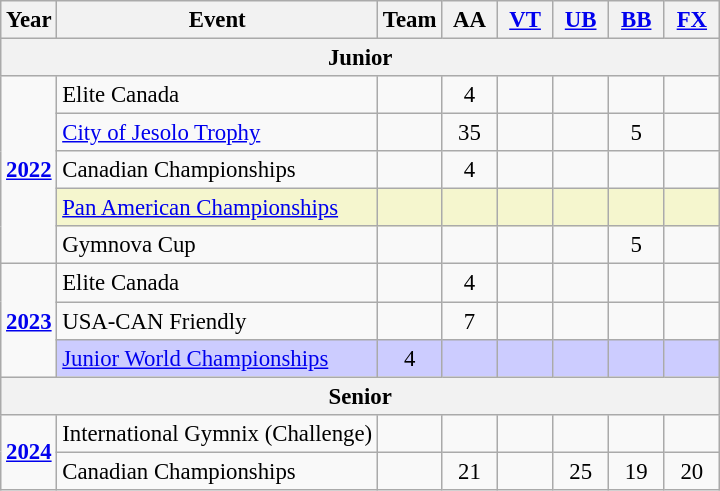<table class="wikitable" style="text-align:center; font-size:95%;">
<tr>
<th align=center>Year</th>
<th align=center>Event</th>
<th style="width:30px;">Team</th>
<th style="width:30px;">AA</th>
<th style="width:30px;"><a href='#'>VT</a></th>
<th style="width:30px;"><a href='#'>UB</a></th>
<th style="width:30px;"><a href='#'>BB</a></th>
<th style="width:30px;"><a href='#'>FX</a></th>
</tr>
<tr>
<th colspan="8">Junior</th>
</tr>
<tr>
<td rowspan="5"><strong><a href='#'>2022</a></strong></td>
<td align=left>Elite Canada</td>
<td></td>
<td>4</td>
<td></td>
<td></td>
<td></td>
<td></td>
</tr>
<tr>
<td align=left><a href='#'>City of Jesolo Trophy</a></td>
<td></td>
<td>35</td>
<td></td>
<td></td>
<td>5</td>
<td></td>
</tr>
<tr>
<td align=left>Canadian Championships</td>
<td></td>
<td>4</td>
<td></td>
<td></td>
<td></td>
<td></td>
</tr>
<tr bgcolor=#F5F6CE>
<td align=left><a href='#'>Pan American Championships</a></td>
<td></td>
<td></td>
<td></td>
<td></td>
<td></td>
<td></td>
</tr>
<tr>
<td align=left>Gymnova Cup</td>
<td></td>
<td></td>
<td></td>
<td></td>
<td>5</td>
<td></td>
</tr>
<tr>
<td rowspan="3"><strong><a href='#'>2023</a></strong></td>
<td align=left>Elite Canada</td>
<td></td>
<td>4</td>
<td></td>
<td></td>
<td></td>
<td></td>
</tr>
<tr>
<td align=left>USA-CAN Friendly</td>
<td></td>
<td>7</td>
<td></td>
<td></td>
<td></td>
<td></td>
</tr>
<tr bgcolor=#CCCCFF>
<td align=left><a href='#'>Junior World Championships</a></td>
<td>4</td>
<td></td>
<td></td>
<td></td>
<td></td>
<td></td>
</tr>
<tr>
<th colspan="8">Senior</th>
</tr>
<tr>
<td rowspan="2"><strong><a href='#'>2024</a></strong></td>
<td align=left>International Gymnix (Challenge)</td>
<td></td>
<td></td>
<td></td>
<td></td>
<td></td>
<td></td>
</tr>
<tr>
<td align=left>Canadian Championships</td>
<td></td>
<td>21</td>
<td></td>
<td>25</td>
<td>19</td>
<td>20</td>
</tr>
</table>
